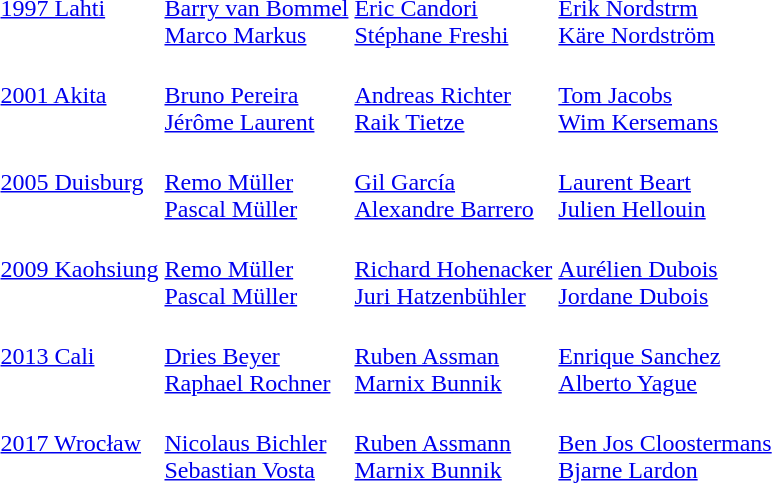<table>
<tr>
<td><a href='#'>1997 Lahti</a></td>
<td><br><a href='#'>Barry van Bommel</a><br><a href='#'>Marco Markus</a></td>
<td><br><a href='#'>Eric Candori</a><br><a href='#'>Stéphane Freshi</a></td>
<td><br><a href='#'>Erik Nordstrm</a><br><a href='#'>Käre Nordström</a></td>
</tr>
<tr>
<td><a href='#'>2001 Akita</a></td>
<td><br><a href='#'>Bruno Pereira</a><br><a href='#'>Jérôme Laurent</a></td>
<td><br><a href='#'>Andreas Richter</a><br><a href='#'>Raik Tietze</a></td>
<td><br><a href='#'>Tom Jacobs</a><br><a href='#'>Wim Kersemans</a></td>
</tr>
<tr>
<td><a href='#'>2005 Duisburg</a></td>
<td><br><a href='#'>Remo Müller</a><br><a href='#'>Pascal Müller</a></td>
<td><br><a href='#'>Gil García</a><br><a href='#'>Alexandre Barrero</a></td>
<td><br><a href='#'>Laurent Beart</a><br><a href='#'>Julien Hellouin</a></td>
</tr>
<tr>
<td><a href='#'>2009 Kaohsiung</a></td>
<td><br><a href='#'>Remo Müller</a><br><a href='#'>Pascal Müller</a></td>
<td><br><a href='#'>Richard Hohenacker</a><br><a href='#'>Juri Hatzenbühler</a></td>
<td><br><a href='#'>Aurélien Dubois</a><br><a href='#'>Jordane Dubois</a></td>
</tr>
<tr>
<td><a href='#'>2013 Cali</a></td>
<td><br><a href='#'>Dries Beyer</a><br><a href='#'>Raphael Rochner</a></td>
<td><br><a href='#'>Ruben Assman</a><br><a href='#'>Marnix Bunnik</a></td>
<td><br><a href='#'>Enrique Sanchez</a><br><a href='#'>Alberto Yague</a></td>
</tr>
<tr>
<td><a href='#'>2017 Wrocław</a></td>
<td><br><a href='#'>Nicolaus Bichler</a><br><a href='#'>Sebastian Vosta</a></td>
<td><br><a href='#'>Ruben Assmann</a><br><a href='#'>Marnix Bunnik</a></td>
<td><br><a href='#'>Ben Jos Cloostermans</a><br><a href='#'>Bjarne Lardon</a></td>
</tr>
</table>
